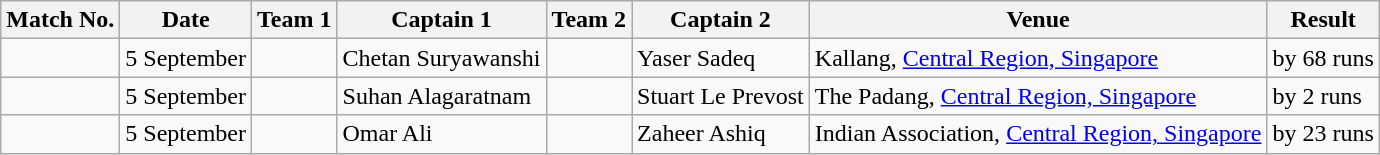<table class="wikitable">
<tr>
<th>Match No.</th>
<th>Date</th>
<th>Team 1</th>
<th>Captain 1</th>
<th>Team 2</th>
<th>Captain 2</th>
<th>Venue</th>
<th>Result</th>
</tr>
<tr>
<td></td>
<td>5 September</td>
<td></td>
<td>Chetan Suryawanshi</td>
<td></td>
<td>Yaser Sadeq</td>
<td>Kallang, <a href='#'>Central Region, Singapore</a></td>
<td> by 68 runs</td>
</tr>
<tr>
<td></td>
<td>5 September</td>
<td></td>
<td>Suhan Alagaratnam</td>
<td></td>
<td>Stuart Le Prevost</td>
<td>The Padang, <a href='#'>Central Region, Singapore</a></td>
<td> by 2 runs</td>
</tr>
<tr>
<td></td>
<td>5 September</td>
<td></td>
<td>Omar Ali</td>
<td></td>
<td>Zaheer Ashiq</td>
<td>Indian Association, <a href='#'>Central Region, Singapore</a></td>
<td> by 23 runs</td>
</tr>
</table>
